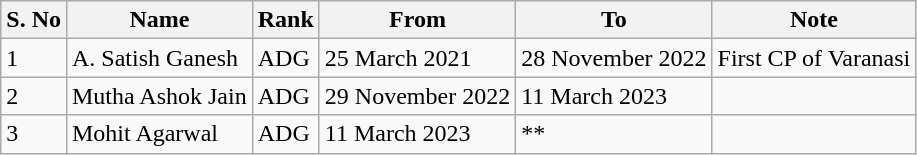<table class="wikitable">
<tr>
<th>S. No</th>
<th>Name</th>
<th>Rank</th>
<th>From</th>
<th>To</th>
<th>Note</th>
</tr>
<tr>
<td>1</td>
<td>A. Satish Ganesh</td>
<td>ADG</td>
<td>25 March 2021</td>
<td>28 November 2022</td>
<td>First CP of Varanasi</td>
</tr>
<tr>
<td>2</td>
<td>Mutha Ashok Jain</td>
<td>ADG</td>
<td>29 November 2022</td>
<td>11 March 2023</td>
<td></td>
</tr>
<tr>
<td>3</td>
<td>Mohit Agarwal</td>
<td>ADG</td>
<td>11 March 2023</td>
<td>**</td>
<td></td>
</tr>
</table>
